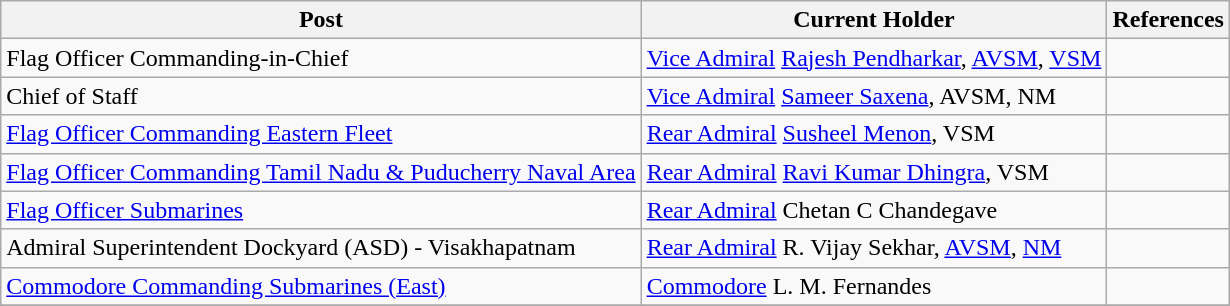<table class="wikitable">
<tr>
<th>Post</th>
<th>Current Holder</th>
<th>References</th>
</tr>
<tr>
<td>Flag Officer Commanding-in-Chief</td>
<td><a href='#'>Vice Admiral</a> <a href='#'>Rajesh Pendharkar</a>, <a href='#'>AVSM</a>, <a href='#'>VSM</a></td>
<td></td>
</tr>
<tr>
<td>Chief of Staff</td>
<td><a href='#'>Vice Admiral</a> <a href='#'>Sameer Saxena</a>, AVSM, NM</td>
<td></td>
</tr>
<tr>
<td><a href='#'>Flag Officer Commanding Eastern Fleet</a></td>
<td><a href='#'>Rear Admiral</a> <a href='#'>Susheel Menon</a>, VSM</td>
<td></td>
</tr>
<tr>
<td><a href='#'>Flag Officer Commanding Tamil Nadu & Puducherry Naval Area</a></td>
<td><a href='#'>Rear Admiral</a> <a href='#'>Ravi Kumar Dhingra</a>, VSM</td>
<td></td>
</tr>
<tr>
<td><a href='#'>Flag Officer Submarines</a></td>
<td><a href='#'>Rear Admiral</a> Chetan C Chandegave</td>
<td></td>
</tr>
<tr>
<td>Admiral Superintendent Dockyard (ASD) - Visakhapatnam</td>
<td><a href='#'>Rear Admiral</a> R. Vijay Sekhar, <a href='#'>AVSM</a>, <a href='#'>NM</a></td>
<td></td>
</tr>
<tr>
<td><a href='#'>Commodore Commanding Submarines (East)</a></td>
<td><a href='#'>Commodore</a> L. M. Fernandes</td>
<td></td>
</tr>
<tr>
</tr>
</table>
